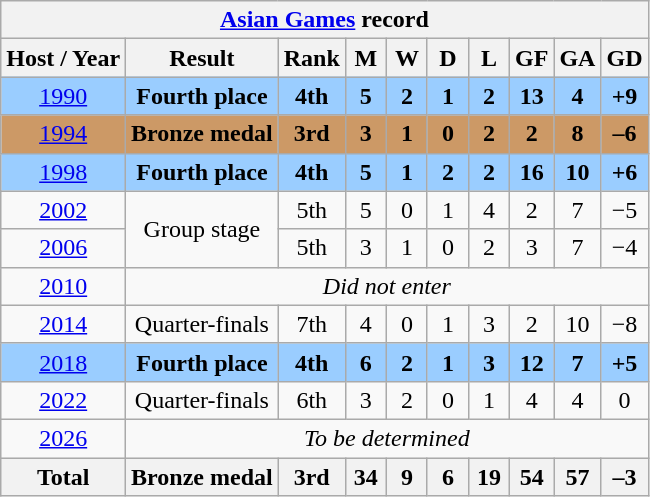<table class="wikitable" style="text-align: center;">
<tr>
<th colspan=10><a href='#'>Asian Games</a> record</th>
</tr>
<tr>
<th>Host / Year</th>
<th>Result</th>
<th>Rank</th>
<th width=20>M</th>
<th width=20>W</th>
<th width=20>D</th>
<th width=20>L</th>
<th width=20>GF</th>
<th width=20>GA</th>
<th width=20>GD</th>
</tr>
<tr style="background:#9acdff;">
<td> <a href='#'>1990</a></td>
<td><strong>Fourth place</strong></td>
<td><strong>4th</strong></td>
<td><strong>5</strong></td>
<td><strong>2</strong></td>
<td><strong>1</strong></td>
<td><strong>2</strong></td>
<td><strong>13</strong></td>
<td><strong>4</strong></td>
<td><strong>+9</strong></td>
</tr>
<tr style="background:#c96;">
<td> <a href='#'>1994</a></td>
<td><strong>Bronze medal</strong></td>
<td><strong>3rd</strong></td>
<td><strong>3</strong></td>
<td><strong>1</strong></td>
<td><strong>0</strong></td>
<td><strong>2</strong></td>
<td><strong>2</strong></td>
<td><strong>8</strong></td>
<td><strong>–6</strong></td>
</tr>
<tr style="background:#9acdff;">
<td> <a href='#'>1998</a></td>
<td><strong>Fourth place</strong></td>
<td><strong>4th</strong></td>
<td><strong>5</strong></td>
<td><strong>1</strong></td>
<td><strong>2</strong></td>
<td><strong>2</strong></td>
<td><strong>16</strong></td>
<td><strong>10</strong></td>
<td><strong>+6</strong></td>
</tr>
<tr>
<td> <a href='#'>2002</a></td>
<td rowspan=2>Group stage</td>
<td>5th</td>
<td>5</td>
<td>0</td>
<td>1</td>
<td>4</td>
<td>2</td>
<td>7</td>
<td>−5</td>
</tr>
<tr>
<td> <a href='#'>2006</a></td>
<td>5th</td>
<td>3</td>
<td>1</td>
<td>0</td>
<td>2</td>
<td>3</td>
<td>7</td>
<td>−4</td>
</tr>
<tr>
<td> <a href='#'>2010</a></td>
<td colspan=9><em>Did not enter</em></td>
</tr>
<tr>
<td> <a href='#'>2014</a></td>
<td>Quarter-finals</td>
<td>7th</td>
<td>4</td>
<td>0</td>
<td>1</td>
<td>3</td>
<td>2</td>
<td>10</td>
<td>−8</td>
</tr>
<tr style="background:#9acdff;">
<td> <a href='#'>2018</a></td>
<td><strong>Fourth place</strong></td>
<td><strong>4th</strong></td>
<td><strong>6</strong></td>
<td><strong>2</strong></td>
<td><strong>1</strong></td>
<td><strong>3</strong></td>
<td><strong>12</strong></td>
<td><strong>7</strong></td>
<td><strong>+5</strong></td>
</tr>
<tr>
<td> <a href='#'>2022</a></td>
<td>Quarter-finals</td>
<td>6th</td>
<td>3</td>
<td>2</td>
<td>0</td>
<td>1</td>
<td>4</td>
<td>4</td>
<td>0</td>
</tr>
<tr>
<td> <a href='#'>2026</a></td>
<td colspan="9" rowspan="1"><em>To be determined</em></td>
</tr>
<tr>
<th><strong>Total</strong></th>
<th><strong>Bronze medal</strong></th>
<th><strong>3rd</strong></th>
<th><strong>34</strong></th>
<th><strong>9</strong></th>
<th><strong>6</strong></th>
<th><strong>19</strong></th>
<th><strong>54</strong></th>
<th><strong>57</strong></th>
<th><strong>–3</strong></th>
</tr>
</table>
